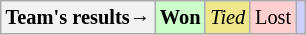<table style="margin-right:0; font-size:85%" class="wikitable">
<tr>
<th>Team's results→</th>
<td style="background-color:#cfc;"><strong>Won</strong></td>
<td style="background-color:#F0E68C;"><em>Tied</em></td>
<td style="background-color:#FFCFCF;">Lost</td>
<td style="background-color:#CFCFFF;"><em></em></td>
</tr>
</table>
